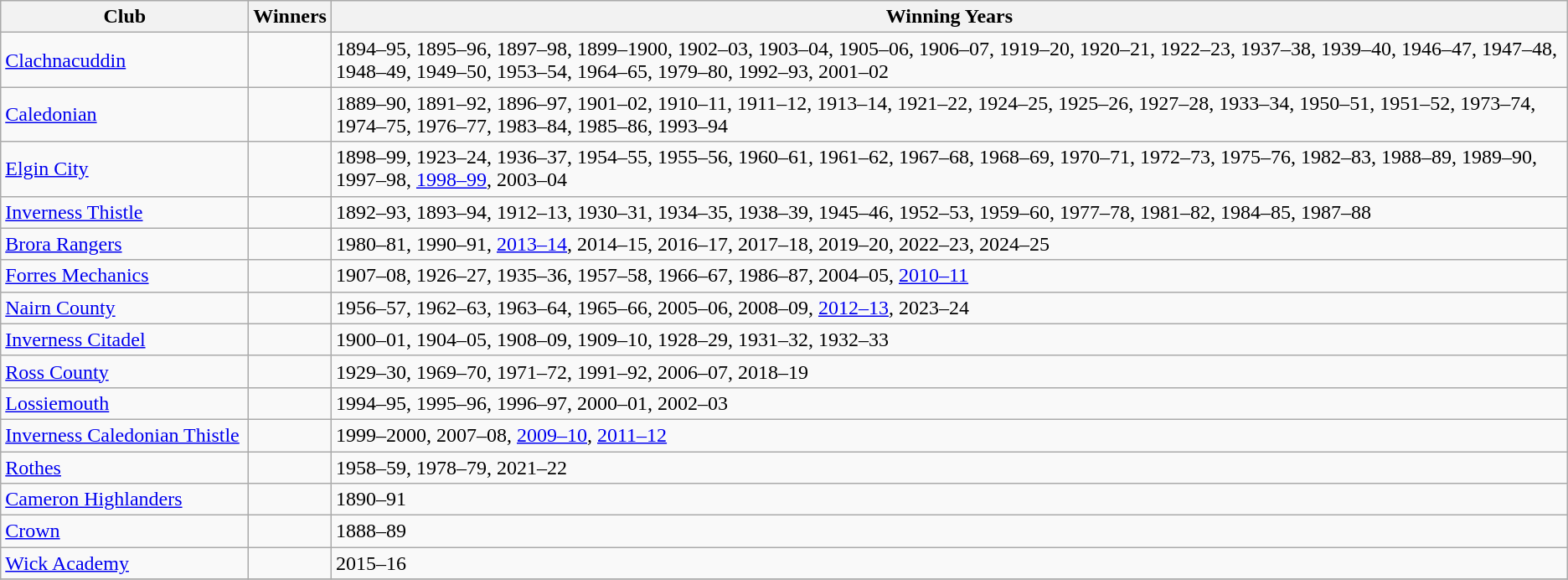<table class="wikitable">
<tr>
<th width=190>Club</th>
<th>Winners</th>
<th>Winning Years</th>
</tr>
<tr>
<td><a href='#'>Clachnacuddin</a></td>
<td></td>
<td>1894–95, 1895–96, 1897–98, 1899–1900, 1902–03, 1903–04, 1905–06, 1906–07, 1919–20, 1920–21, 1922–23, 1937–38, 1939–40, 1946–47, 1947–48, 1948–49, 1949–50, 1953–54, 1964–65, 1979–80, 1992–93, 2001–02</td>
</tr>
<tr>
<td><a href='#'>Caledonian</a></td>
<td></td>
<td>1889–90, 1891–92, 1896–97, 1901–02, 1910–11, 1911–12, 1913–14, 1921–22, 1924–25, 1925–26, 1927–28, 1933–34, 1950–51, 1951–52, 1973–74, 1974–75, 1976–77, 1983–84, 1985–86, 1993–94</td>
</tr>
<tr>
<td><a href='#'>Elgin City</a></td>
<td></td>
<td>1898–99, 1923–24, 1936–37, 1954–55, 1955–56, 1960–61, 1961–62, 1967–68, 1968–69, 1970–71, 1972–73, 1975–76, 1982–83, 1988–89, 1989–90, 1997–98, <a href='#'>1998–99</a>, 2003–04</td>
</tr>
<tr>
<td><a href='#'>Inverness Thistle</a></td>
<td></td>
<td>1892–93, 1893–94, 1912–13, 1930–31, 1934–35, 1938–39, 1945–46, 1952–53, 1959–60, 1977–78, 1981–82, 1984–85, 1987–88</td>
</tr>
<tr>
<td><a href='#'>Brora Rangers</a></td>
<td></td>
<td>1980–81, 1990–91, <a href='#'>2013–14</a>, 2014–15, 2016–17, 2017–18, 2019–20, 2022–23, 2024–25</td>
</tr>
<tr>
<td><a href='#'>Forres Mechanics</a></td>
<td></td>
<td>1907–08, 1926–27,  1935–36, 1957–58, 1966–67, 1986–87, 2004–05, <a href='#'>2010–11</a></td>
</tr>
<tr>
<td><a href='#'>Nairn County</a></td>
<td></td>
<td>1956–57, 1962–63, 1963–64, 1965–66, 2005–06, 2008–09, <a href='#'>2012–13</a>, 2023–24</td>
</tr>
<tr>
<td><a href='#'>Inverness Citadel</a></td>
<td></td>
<td>1900–01, 1904–05, 1908–09, 1909–10, 1928–29, 1931–32, 1932–33</td>
</tr>
<tr>
<td><a href='#'>Ross County</a></td>
<td></td>
<td>1929–30, 1969–70, 1971–72, 1991–92, 2006–07, 2018–19</td>
</tr>
<tr>
<td><a href='#'>Lossiemouth</a></td>
<td></td>
<td>1994–95, 1995–96, 1996–97, 2000–01, 2002–03</td>
</tr>
<tr>
<td><a href='#'>Inverness Caledonian Thistle</a></td>
<td></td>
<td>1999–2000, 2007–08, <a href='#'>2009–10</a>, <a href='#'>2011–12</a></td>
</tr>
<tr>
<td><a href='#'>Rothes</a></td>
<td></td>
<td>1958–59, 1978–79, 2021–22</td>
</tr>
<tr>
<td><a href='#'>Cameron Highlanders</a></td>
<td></td>
<td>1890–91</td>
</tr>
<tr>
<td><a href='#'>Crown</a></td>
<td></td>
<td>1888–89</td>
</tr>
<tr>
<td><a href='#'>Wick Academy</a></td>
<td></td>
<td>2015–16</td>
</tr>
<tr>
</tr>
</table>
